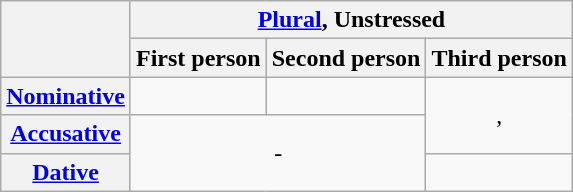<table class="wikitable">
<tr align=center>
<th rowspan="2"></th>
<th colspan="3"><a href='#'>Plural</a>, Unstressed</th>
</tr>
<tr align=center>
<th>First person</th>
<th>Second person</th>
<th>Third person</th>
</tr>
<tr align=center>
<th><a href='#'>Nominative</a></th>
<td></td>
<td></td>
<td rowspan="2">, </td>
</tr>
<tr align=center>
<th><a href='#'>Accusative</a></th>
<td rowspan="2" colspan="2">-</td>
</tr>
<tr align=center>
<th><a href='#'>Dative</a></th>
<td></td>
</tr>
</table>
